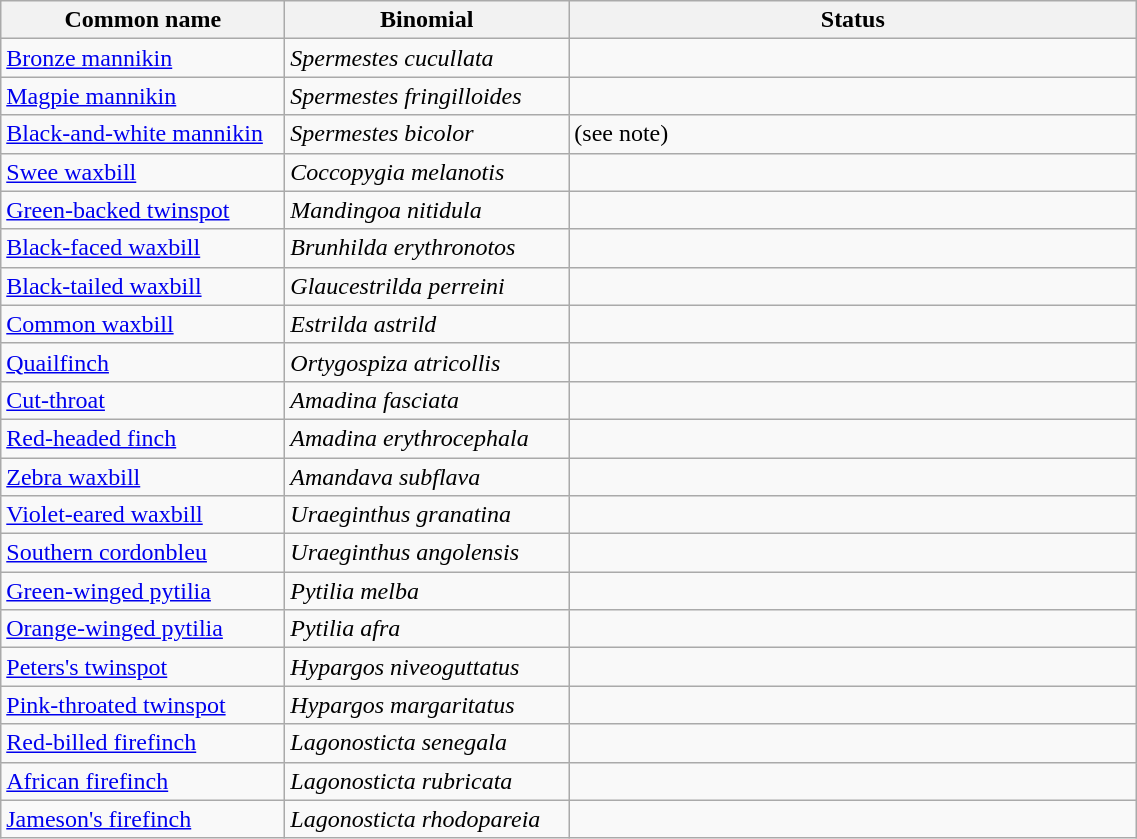<table width=60% class="wikitable">
<tr>
<th width=25%>Common name</th>
<th width=25%>Binomial</th>
<th width=50%>Status</th>
</tr>
<tr>
<td><a href='#'>Bronze mannikin</a></td>
<td><em>Spermestes cucullata</em></td>
<td></td>
</tr>
<tr>
<td><a href='#'>Magpie mannikin</a></td>
<td><em>Spermestes fringilloides</em></td>
<td></td>
</tr>
<tr>
<td><a href='#'>Black-and-white mannikin</a></td>
<td><em>Spermestes bicolor</em></td>
<td>(see note)</td>
</tr>
<tr>
<td><a href='#'>Swee waxbill</a></td>
<td><em>Coccopygia melanotis</em></td>
<td></td>
</tr>
<tr>
<td><a href='#'>Green-backed twinspot</a></td>
<td><em>Mandingoa nitidula</em></td>
<td></td>
</tr>
<tr>
<td><a href='#'>Black-faced waxbill</a></td>
<td><em>Brunhilda erythronotos</em></td>
<td></td>
</tr>
<tr>
<td><a href='#'>Black-tailed waxbill</a></td>
<td><em>Glaucestrilda perreini</em></td>
<td></td>
</tr>
<tr>
<td><a href='#'>Common waxbill</a></td>
<td><em>Estrilda astrild</em></td>
<td></td>
</tr>
<tr>
<td><a href='#'>Quailfinch</a></td>
<td><em>Ortygospiza atricollis</em></td>
<td></td>
</tr>
<tr>
<td><a href='#'>Cut-throat</a></td>
<td><em>Amadina fasciata</em></td>
<td></td>
</tr>
<tr>
<td><a href='#'>Red-headed finch</a></td>
<td><em>Amadina erythrocephala</em></td>
<td></td>
</tr>
<tr>
<td><a href='#'>Zebra waxbill</a></td>
<td><em>Amandava subflava</em></td>
<td></td>
</tr>
<tr>
<td><a href='#'>Violet-eared waxbill</a></td>
<td><em>Uraeginthus granatina</em></td>
<td></td>
</tr>
<tr>
<td><a href='#'>Southern cordonbleu</a></td>
<td><em>Uraeginthus angolensis</em></td>
<td></td>
</tr>
<tr>
<td><a href='#'>Green-winged pytilia</a></td>
<td><em>Pytilia melba</em></td>
<td></td>
</tr>
<tr>
<td><a href='#'>Orange-winged pytilia</a></td>
<td><em>Pytilia afra</em></td>
<td></td>
</tr>
<tr>
<td><a href='#'>Peters's twinspot</a></td>
<td><em>Hypargos niveoguttatus</em></td>
<td></td>
</tr>
<tr>
<td><a href='#'>Pink-throated twinspot</a></td>
<td><em>Hypargos margaritatus</em></td>
<td></td>
</tr>
<tr>
<td><a href='#'>Red-billed firefinch</a></td>
<td><em>Lagonosticta senegala</em></td>
<td></td>
</tr>
<tr>
<td><a href='#'>African firefinch</a></td>
<td><em>Lagonosticta rubricata</em></td>
<td></td>
</tr>
<tr>
<td><a href='#'>Jameson's firefinch</a></td>
<td><em>Lagonosticta rhodopareia</em></td>
<td></td>
</tr>
</table>
